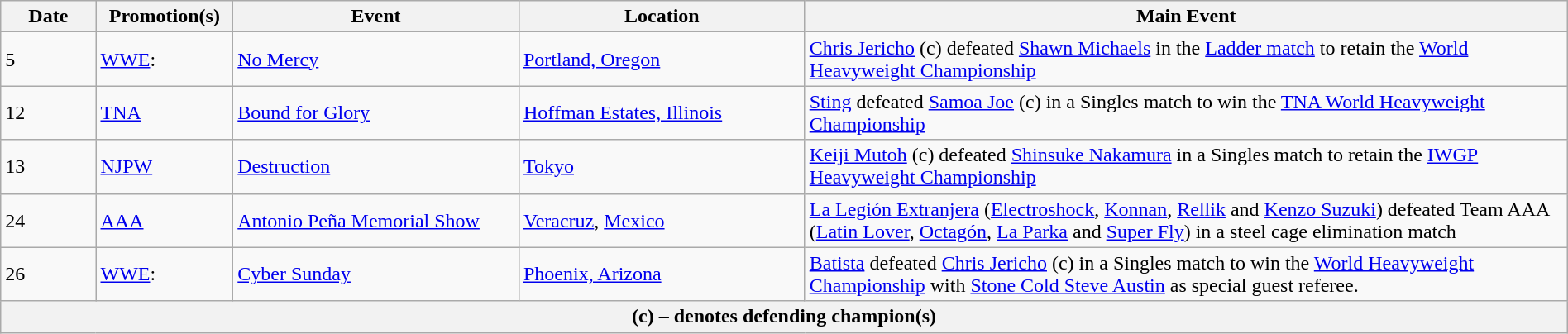<table class="wikitable" style="width:100%;">
<tr>
<th width=5%>Date</th>
<th width=5%>Promotion(s)</th>
<th width=15%>Event</th>
<th width=15%>Location</th>
<th width=40%>Main Event</th>
</tr>
<tr>
<td>5</td>
<td><a href='#'>WWE</a>:<br></td>
<td><a href='#'>No Mercy</a></td>
<td><a href='#'>Portland, Oregon</a></td>
<td><a href='#'>Chris Jericho</a> (c) defeated <a href='#'>Shawn Michaels</a> in the <a href='#'>Ladder match</a> to retain the <a href='#'>World Heavyweight Championship</a></td>
</tr>
<tr>
<td>12</td>
<td><a href='#'>TNA</a></td>
<td><a href='#'>Bound for Glory</a></td>
<td><a href='#'>Hoffman Estates, Illinois</a></td>
<td><a href='#'>Sting</a> defeated <a href='#'>Samoa Joe</a> (c) in a Singles match to win the <a href='#'>TNA World Heavyweight Championship</a></td>
</tr>
<tr>
<td>13</td>
<td><a href='#'>NJPW</a></td>
<td><a href='#'>Destruction</a></td>
<td><a href='#'>Tokyo</a></td>
<td><a href='#'>Keiji Mutoh</a> (c) defeated <a href='#'>Shinsuke Nakamura</a> in a Singles match to retain the <a href='#'>IWGP Heavyweight Championship</a></td>
</tr>
<tr>
<td>24</td>
<td><a href='#'>AAA</a></td>
<td><a href='#'>Antonio Peña Memorial Show</a></td>
<td><a href='#'>Veracruz</a>, <a href='#'>Mexico</a></td>
<td><a href='#'>La Legión Extranjera</a> (<a href='#'>Electroshock</a>, <a href='#'>Konnan</a>, <a href='#'>Rellik</a> and <a href='#'>Kenzo Suzuki</a>) defeated Team AAA (<a href='#'>Latin Lover</a>, <a href='#'>Octagón</a>, <a href='#'>La Parka</a> and <a href='#'>Super Fly</a>) in a steel cage elimination match</td>
</tr>
<tr>
<td>26</td>
<td><a href='#'>WWE</a>:<br></td>
<td><a href='#'>Cyber Sunday</a></td>
<td><a href='#'>Phoenix, Arizona</a></td>
<td><a href='#'>Batista</a> defeated <a href='#'>Chris Jericho</a> (c) in a Singles match to win the <a href='#'>World Heavyweight Championship</a> with <a href='#'>Stone Cold Steve Austin</a> as special guest referee.</td>
</tr>
<tr>
<th colspan="6">(c) – denotes defending champion(s)</th>
</tr>
</table>
